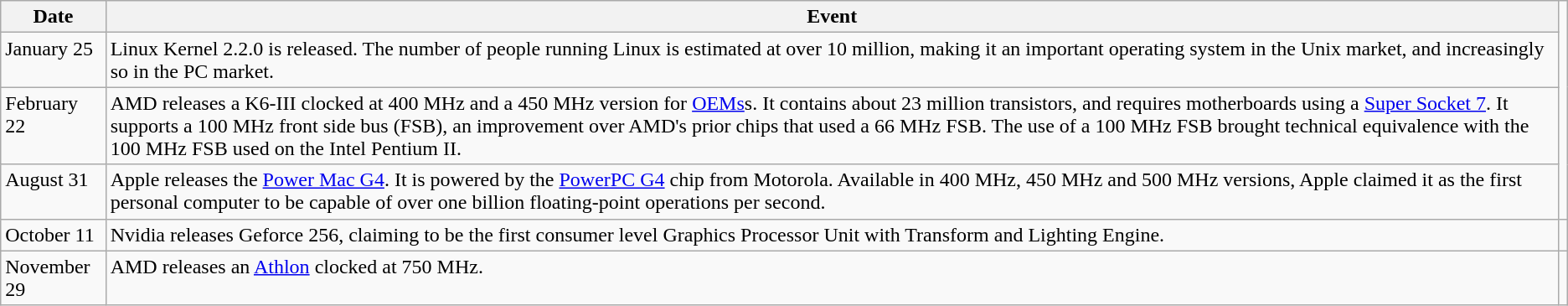<table class="wikitable sortable">
<tr>
<th>Date</th>
<th class="unsortable">Event</th>
</tr>
<tr valign="top">
<td>January 25</td>
<td>Linux Kernel 2.2.0 is released. The number of people running Linux is estimated at over 10 million, making it an important operating system in the Unix market, and increasingly so in the PC market.</td>
</tr>
<tr valign="top">
<td>February 22</td>
<td>AMD releases a K6-III clocked at 400 MHz and a 450 MHz version for <a href='#'>OEMs</a>s. It contains about 23 million transistors, and requires motherboards using a <a href='#'>Super Socket 7</a>. It supports a 100 MHz front side bus (FSB), an improvement over AMD's prior chips that used a 66 MHz FSB. The use of a 100 MHz FSB brought technical equivalence with the 100 MHz FSB used on the Intel Pentium II.</td>
</tr>
<tr valign="top">
<td>August 31</td>
<td>Apple releases the <a href='#'>Power Mac G4</a>. It is powered by the <a href='#'>PowerPC G4</a> chip from Motorola. Available in 400 MHz, 450 MHz and 500 MHz versions, Apple claimed it as the first personal computer to be capable of over one billion floating-point operations per second.</td>
</tr>
<tr valign="top">
<td>October 11</td>
<td>Nvidia releases Geforce 256, claiming to be the first consumer level Graphics Processor Unit with Transform and Lighting Engine.</td>
<td></td>
</tr>
<tr valign="top">
<td>November 29</td>
<td>AMD releases an <a href='#'>Athlon</a> clocked at 750 MHz.</td>
</tr>
</table>
